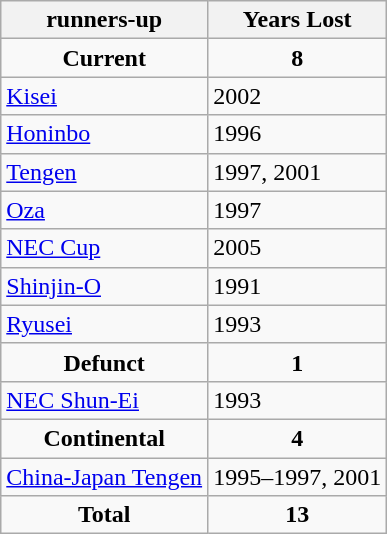<table class="wikitable">
<tr>
<th>runners-up</th>
<th>Years Lost</th>
</tr>
<tr>
<td align="center"><strong>Current</strong></td>
<td align="center"><strong>8</strong></td>
</tr>
<tr>
<td> <a href='#'>Kisei</a></td>
<td>2002</td>
</tr>
<tr>
<td> <a href='#'>Honinbo</a></td>
<td>1996</td>
</tr>
<tr>
<td> <a href='#'>Tengen</a></td>
<td>1997, 2001</td>
</tr>
<tr>
<td> <a href='#'>Oza</a></td>
<td>1997</td>
</tr>
<tr>
<td> <a href='#'>NEC Cup</a></td>
<td>2005</td>
</tr>
<tr>
<td> <a href='#'>Shinjin-O</a></td>
<td>1991</td>
</tr>
<tr>
<td> <a href='#'>Ryusei</a></td>
<td>1993</td>
</tr>
<tr>
<td align="center"><strong>Defunct</strong></td>
<td align="center"><strong>1</strong></td>
</tr>
<tr>
<td> <a href='#'>NEC Shun-Ei</a></td>
<td>1993</td>
</tr>
<tr>
<td align="center"><strong>Continental</strong></td>
<td align="center"><strong>4</strong></td>
</tr>
<tr>
<td>  <a href='#'>China-Japan Tengen</a></td>
<td>1995–1997, 2001</td>
</tr>
<tr>
<td align="center"><strong>Total</strong></td>
<td align="center"><strong>13</strong></td>
</tr>
</table>
